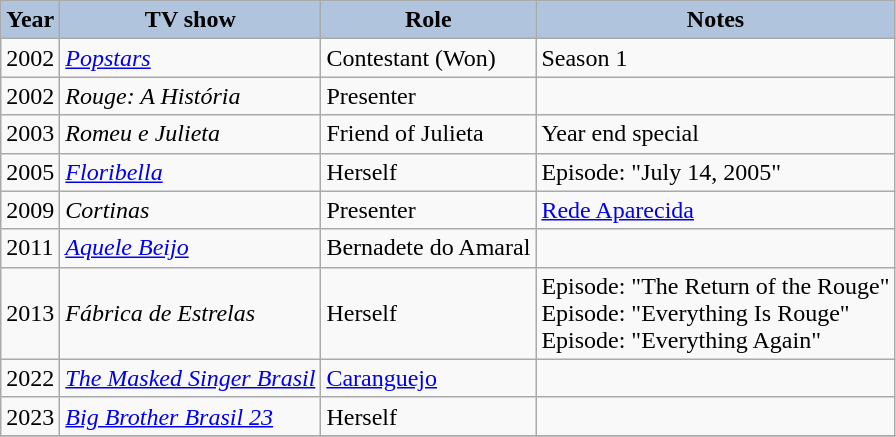<table class="wikitable">
<tr style="text-align:center;">
<th style="background:#B0C4DE;">Year</th>
<th style="background:#B0C4DE;">TV show</th>
<th style="background:#B0C4DE;">Role</th>
<th style="background:#B0C4DE;">Notes</th>
</tr>
<tr>
<td>2002</td>
<td><em><a href='#'>Popstars</a></em></td>
<td>Contestant (Won)</td>
<td>Season 1</td>
</tr>
<tr>
<td>2002</td>
<td><em>Rouge: A História</em></td>
<td>Presenter</td>
</tr>
<tr>
<td>2003</td>
<td><em>Romeu e Julieta</em></td>
<td>Friend of Julieta</td>
<td>Year end special</td>
</tr>
<tr>
<td>2005</td>
<td><em><a href='#'>Floribella</a></em></td>
<td>Herself</td>
<td>Episode: "July 14, 2005"</td>
</tr>
<tr>
<td>2009</td>
<td><em>Cortinas</em></td>
<td>Presenter</td>
<td><a href='#'>Rede Aparecida</a></td>
</tr>
<tr>
<td>2011</td>
<td><em><a href='#'>Aquele Beijo</a></em></td>
<td>Bernadete do Amaral</td>
</tr>
<tr>
<td>2013</td>
<td><em>Fábrica de Estrelas</em></td>
<td>Herself</td>
<td>Episode: "The Return of the Rouge"<br> Episode: "Everything Is Rouge"<br>Episode: "Everything Again"</td>
</tr>
<tr>
<td>2022</td>
<td><em><a href='#'>The Masked Singer Brasil</a></em></td>
<td><a href='#'>Caranguejo</a></td>
<td></td>
</tr>
<tr>
<td>2023</td>
<td><em><a href='#'>Big Brother Brasil 23</a></em></td>
<td>Herself</td>
<td></td>
</tr>
<tr>
</tr>
</table>
